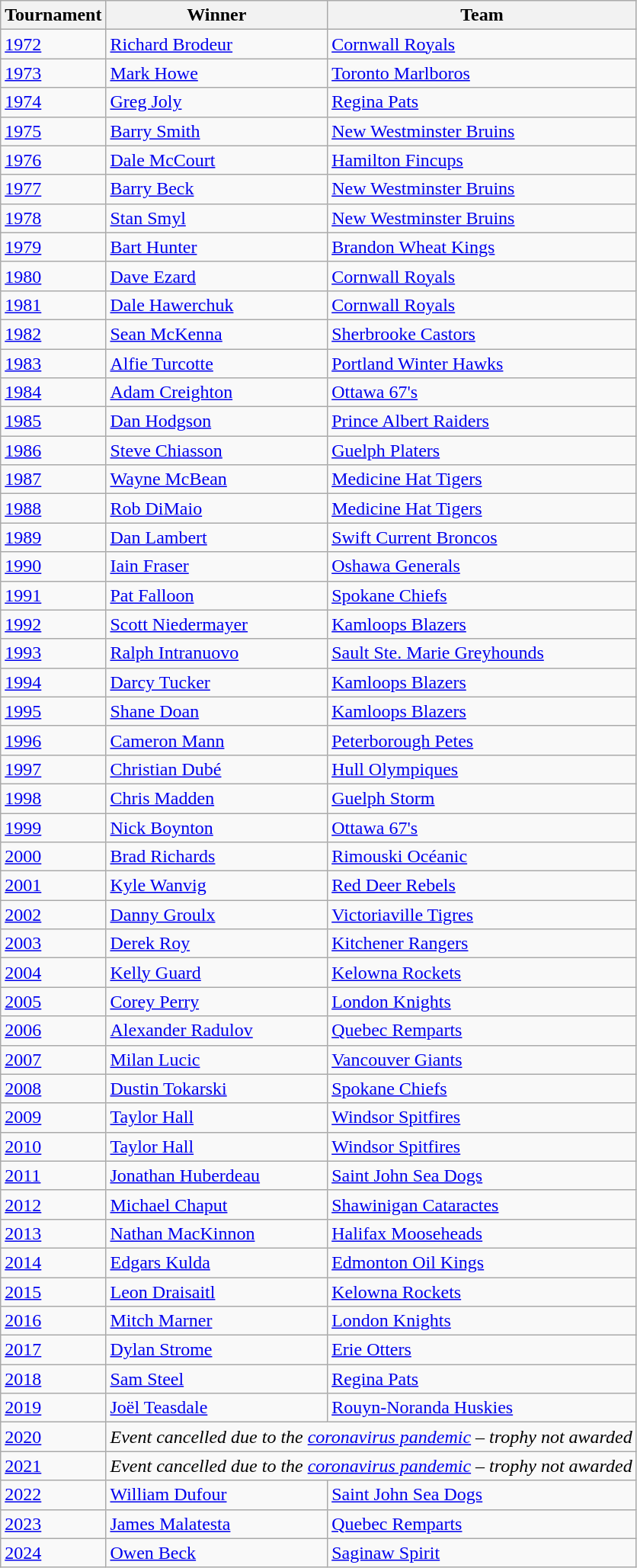<table class="wikitable sortable">
<tr>
<th>Tournament</th>
<th>Winner</th>
<th>Team</th>
</tr>
<tr>
<td><a href='#'>1972</a></td>
<td><a href='#'>Richard Brodeur</a></td>
<td><a href='#'>Cornwall Royals</a></td>
</tr>
<tr>
<td><a href='#'>1973</a></td>
<td><a href='#'>Mark Howe</a></td>
<td><a href='#'>Toronto Marlboros</a></td>
</tr>
<tr>
<td><a href='#'>1974</a></td>
<td><a href='#'>Greg Joly</a></td>
<td><a href='#'>Regina Pats</a></td>
</tr>
<tr>
<td><a href='#'>1975</a></td>
<td><a href='#'>Barry Smith</a></td>
<td><a href='#'>New Westminster Bruins</a></td>
</tr>
<tr>
<td><a href='#'>1976</a></td>
<td><a href='#'>Dale McCourt</a></td>
<td><a href='#'>Hamilton Fincups</a></td>
</tr>
<tr>
<td><a href='#'>1977</a></td>
<td><a href='#'>Barry Beck</a></td>
<td><a href='#'>New Westminster Bruins</a></td>
</tr>
<tr>
<td><a href='#'>1978</a></td>
<td><a href='#'>Stan Smyl</a></td>
<td><a href='#'>New Westminster Bruins</a></td>
</tr>
<tr>
<td><a href='#'>1979</a></td>
<td><a href='#'>Bart Hunter</a></td>
<td><a href='#'>Brandon Wheat Kings</a></td>
</tr>
<tr>
<td><a href='#'>1980</a></td>
<td><a href='#'>Dave Ezard</a></td>
<td><a href='#'>Cornwall Royals</a></td>
</tr>
<tr>
<td><a href='#'>1981</a></td>
<td><a href='#'>Dale Hawerchuk</a></td>
<td><a href='#'>Cornwall Royals</a></td>
</tr>
<tr>
<td><a href='#'>1982</a></td>
<td><a href='#'>Sean McKenna</a></td>
<td><a href='#'>Sherbrooke Castors</a></td>
</tr>
<tr>
<td><a href='#'>1983</a></td>
<td><a href='#'>Alfie Turcotte</a></td>
<td><a href='#'>Portland Winter Hawks</a></td>
</tr>
<tr>
<td><a href='#'>1984</a></td>
<td><a href='#'>Adam Creighton</a></td>
<td><a href='#'>Ottawa 67's</a></td>
</tr>
<tr>
<td><a href='#'>1985</a></td>
<td><a href='#'>Dan Hodgson</a></td>
<td><a href='#'>Prince Albert Raiders</a></td>
</tr>
<tr>
<td><a href='#'>1986</a></td>
<td><a href='#'>Steve Chiasson</a></td>
<td><a href='#'>Guelph Platers</a></td>
</tr>
<tr>
<td><a href='#'>1987</a></td>
<td><a href='#'>Wayne McBean</a></td>
<td><a href='#'>Medicine Hat Tigers</a></td>
</tr>
<tr>
<td><a href='#'>1988</a></td>
<td><a href='#'>Rob DiMaio</a></td>
<td><a href='#'>Medicine Hat Tigers</a></td>
</tr>
<tr>
<td><a href='#'>1989</a></td>
<td><a href='#'>Dan Lambert</a></td>
<td><a href='#'>Swift Current Broncos</a></td>
</tr>
<tr>
<td><a href='#'>1990</a></td>
<td><a href='#'>Iain Fraser</a></td>
<td><a href='#'>Oshawa Generals</a></td>
</tr>
<tr>
<td><a href='#'>1991</a></td>
<td><a href='#'>Pat Falloon</a></td>
<td><a href='#'>Spokane Chiefs</a></td>
</tr>
<tr>
<td><a href='#'>1992</a></td>
<td><a href='#'>Scott Niedermayer</a></td>
<td><a href='#'>Kamloops Blazers</a></td>
</tr>
<tr>
<td><a href='#'>1993</a></td>
<td><a href='#'>Ralph Intranuovo</a></td>
<td><a href='#'>Sault Ste. Marie Greyhounds</a></td>
</tr>
<tr>
<td><a href='#'>1994</a></td>
<td><a href='#'>Darcy Tucker</a></td>
<td><a href='#'>Kamloops Blazers</a></td>
</tr>
<tr>
<td><a href='#'>1995</a></td>
<td><a href='#'>Shane Doan</a></td>
<td><a href='#'>Kamloops Blazers</a></td>
</tr>
<tr>
<td><a href='#'>1996</a></td>
<td><a href='#'>Cameron Mann</a></td>
<td><a href='#'>Peterborough Petes</a></td>
</tr>
<tr>
<td><a href='#'>1997</a></td>
<td><a href='#'>Christian Dubé</a></td>
<td><a href='#'>Hull Olympiques</a></td>
</tr>
<tr>
<td><a href='#'>1998</a></td>
<td><a href='#'>Chris Madden</a></td>
<td><a href='#'>Guelph Storm</a></td>
</tr>
<tr>
<td><a href='#'>1999</a></td>
<td><a href='#'>Nick Boynton</a></td>
<td><a href='#'>Ottawa 67's</a></td>
</tr>
<tr>
<td><a href='#'>2000</a></td>
<td><a href='#'>Brad Richards</a></td>
<td><a href='#'>Rimouski Océanic</a></td>
</tr>
<tr>
<td><a href='#'>2001</a></td>
<td><a href='#'>Kyle Wanvig</a></td>
<td><a href='#'>Red Deer Rebels</a></td>
</tr>
<tr>
<td><a href='#'>2002</a></td>
<td><a href='#'>Danny Groulx</a></td>
<td><a href='#'>Victoriaville Tigres</a></td>
</tr>
<tr>
<td><a href='#'>2003</a></td>
<td><a href='#'>Derek Roy</a></td>
<td><a href='#'>Kitchener Rangers</a></td>
</tr>
<tr>
<td><a href='#'>2004</a></td>
<td><a href='#'>Kelly Guard</a></td>
<td><a href='#'>Kelowna Rockets</a></td>
</tr>
<tr>
<td><a href='#'>2005</a></td>
<td><a href='#'>Corey Perry</a></td>
<td><a href='#'>London Knights</a></td>
</tr>
<tr>
<td><a href='#'>2006</a></td>
<td><a href='#'>Alexander Radulov</a></td>
<td><a href='#'>Quebec Remparts</a></td>
</tr>
<tr>
<td><a href='#'>2007</a></td>
<td><a href='#'>Milan Lucic</a></td>
<td><a href='#'>Vancouver Giants</a></td>
</tr>
<tr>
<td><a href='#'>2008</a></td>
<td><a href='#'>Dustin Tokarski</a></td>
<td><a href='#'>Spokane Chiefs</a></td>
</tr>
<tr>
<td><a href='#'>2009</a></td>
<td><a href='#'>Taylor Hall</a></td>
<td><a href='#'>Windsor Spitfires</a></td>
</tr>
<tr>
<td><a href='#'>2010</a></td>
<td><a href='#'>Taylor Hall</a></td>
<td><a href='#'>Windsor Spitfires</a></td>
</tr>
<tr>
<td><a href='#'>2011</a></td>
<td><a href='#'>Jonathan Huberdeau</a></td>
<td><a href='#'>Saint John Sea Dogs</a></td>
</tr>
<tr>
<td><a href='#'>2012</a></td>
<td><a href='#'>Michael Chaput</a></td>
<td><a href='#'>Shawinigan Cataractes</a></td>
</tr>
<tr>
<td><a href='#'>2013</a></td>
<td><a href='#'>Nathan MacKinnon</a></td>
<td><a href='#'>Halifax Mooseheads</a></td>
</tr>
<tr>
<td><a href='#'>2014</a></td>
<td><a href='#'>Edgars Kulda</a></td>
<td><a href='#'>Edmonton Oil Kings</a></td>
</tr>
<tr>
<td><a href='#'>2015</a></td>
<td><a href='#'>Leon Draisaitl</a></td>
<td><a href='#'>Kelowna Rockets</a></td>
</tr>
<tr>
<td><a href='#'>2016</a></td>
<td><a href='#'>Mitch Marner</a></td>
<td><a href='#'>London Knights</a></td>
</tr>
<tr>
<td><a href='#'>2017</a></td>
<td><a href='#'>Dylan Strome</a></td>
<td><a href='#'>Erie Otters</a></td>
</tr>
<tr>
<td><a href='#'>2018</a></td>
<td><a href='#'>Sam Steel</a></td>
<td><a href='#'>Regina Pats</a></td>
</tr>
<tr>
<td><a href='#'>2019</a></td>
<td><a href='#'>Joël Teasdale</a></td>
<td><a href='#'>Rouyn-Noranda Huskies</a></td>
</tr>
<tr>
<td><a href='#'>2020</a></td>
<td colspan="2"><em>Event cancelled due to the <a href='#'>coronavirus pandemic</a> – trophy not awarded</em></td>
</tr>
<tr>
<td><a href='#'>2021</a></td>
<td colspan="2"><em>Event cancelled due to the <a href='#'>coronavirus pandemic</a> – trophy not awarded</em></td>
</tr>
<tr>
<td><a href='#'>2022</a></td>
<td><a href='#'>William Dufour</a></td>
<td><a href='#'>Saint John Sea Dogs</a></td>
</tr>
<tr>
<td><a href='#'>2023</a></td>
<td><a href='#'>James Malatesta</a></td>
<td><a href='#'>Quebec Remparts</a></td>
</tr>
<tr>
<td><a href='#'>2024</a></td>
<td><a href='#'>Owen Beck</a></td>
<td><a href='#'>Saginaw Spirit</a></td>
</tr>
</table>
